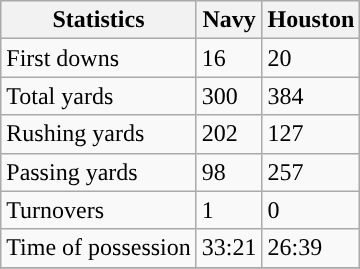<table class="wikitable">
<tr>
<th>Statistics</th>
<th>Navy</th>
<th>Houston</th>
</tr>
<tr>
<td>First downs</td>
<td>16</td>
<td>20</td>
</tr>
<tr>
<td>Total yards</td>
<td>300</td>
<td>384</td>
</tr>
<tr>
<td>Rushing yards</td>
<td>202</td>
<td>127</td>
</tr>
<tr>
<td>Passing yards</td>
<td>98</td>
<td>257</td>
</tr>
<tr>
<td>Turnovers</td>
<td>1</td>
<td>0</td>
</tr>
<tr>
<td>Time of possession</td>
<td>33:21</td>
<td>26:39</td>
</tr>
<tr>
</tr>
</table>
